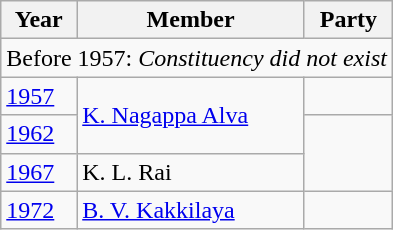<table class="wikitable sortable">
<tr>
<th>Year</th>
<th>Member</th>
<th colspan="2">Party</th>
</tr>
<tr>
<td colspan=4>Before 1957: <em>Constituency did not exist</em></td>
</tr>
<tr>
<td><a href='#'>1957</a></td>
<td rowspan="2"><a href='#'>K. Nagappa Alva</a></td>
<td></td>
</tr>
<tr>
<td><a href='#'>1962</a></td>
</tr>
<tr>
<td><a href='#'>1967</a></td>
<td>K. L. Rai</td>
</tr>
<tr>
<td><a href='#'>1972</a></td>
<td><a href='#'>B. V. Kakkilaya</a></td>
<td></td>
</tr>
</table>
